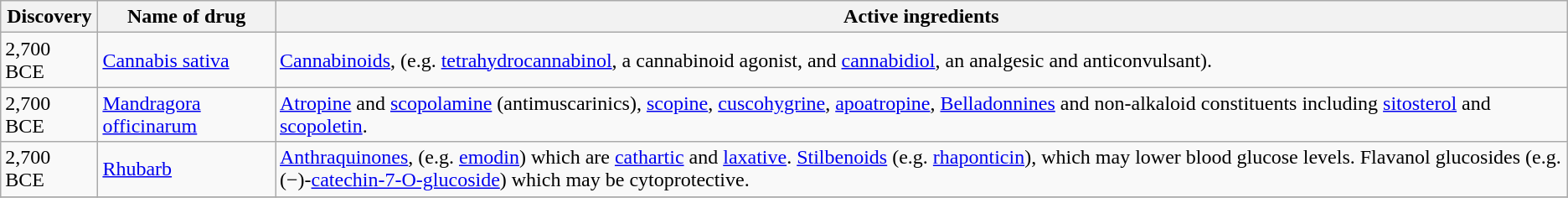<table class="wikitable">
<tr>
<th>Discovery</th>
<th>Name of drug</th>
<th>Active ingredients</th>
</tr>
<tr>
<td>2,700 BCE</td>
<td><a href='#'>Cannabis sativa</a></td>
<td><a href='#'>Cannabinoids</a>, (e.g. <a href='#'>tetrahydrocannabinol</a>, a cannabinoid agonist, and <a href='#'>cannabidiol</a>, an analgesic and anticonvulsant).</td>
</tr>
<tr>
<td>2,700 BCE</td>
<td><a href='#'>Mandragora officinarum</a></td>
<td><a href='#'>Atropine</a> and <a href='#'>scopolamine</a> (antimuscarinics), <a href='#'>scopine</a>, <a href='#'>cuscohygrine</a>, <a href='#'>apoatropine</a>, <a href='#'>Belladonnines</a> and non-alkaloid constituents including <a href='#'>sitosterol</a> and <a href='#'>scopoletin</a>.</td>
</tr>
<tr>
<td>2,700 BCE</td>
<td><a href='#'>Rhubarb</a></td>
<td><a href='#'>Anthraquinones</a>, (e.g. <a href='#'>emodin</a>) which are <a href='#'>cathartic</a> and <a href='#'>laxative</a>. <a href='#'>Stilbenoids</a> (e.g. <a href='#'>rhaponticin</a>), which may lower blood glucose levels. Flavanol glucosides (e.g. (−)-<a href='#'>catechin-7-O-glucoside</a>) which may be cytoprotective.</td>
</tr>
<tr>
</tr>
</table>
